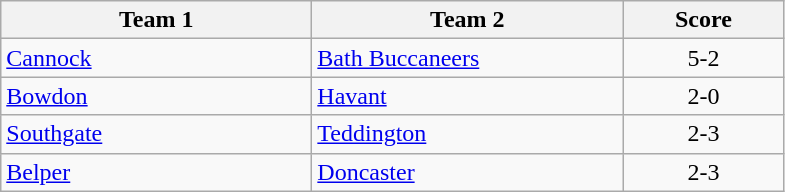<table class="wikitable" style="font-size: 100%">
<tr>
<th width=200>Team 1</th>
<th width=200>Team 2</th>
<th width=100>Score</th>
</tr>
<tr>
<td><a href='#'>Cannock</a></td>
<td><a href='#'>Bath Buccaneers</a></td>
<td align=center>5-2</td>
</tr>
<tr>
<td><a href='#'>Bowdon</a></td>
<td><a href='#'>Havant</a></td>
<td align=center>2-0</td>
</tr>
<tr>
<td><a href='#'>Southgate</a></td>
<td><a href='#'>Teddington</a></td>
<td align=center>2-3</td>
</tr>
<tr>
<td><a href='#'>Belper</a></td>
<td><a href='#'>Doncaster</a></td>
<td align=center>2-3</td>
</tr>
</table>
